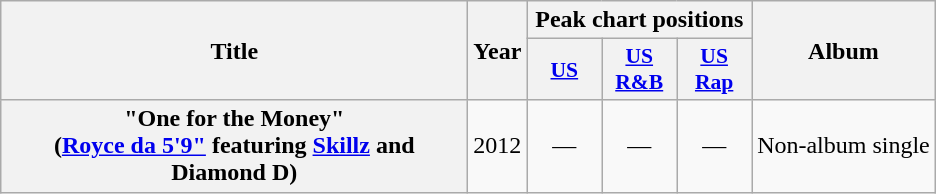<table class="wikitable plainrowheaders" style="text-align:center;">
<tr>
<th scope="col" rowspan="2" style="width:19em;">Title</th>
<th scope="col" rowspan="2">Year</th>
<th scope="col" colspan="3">Peak chart positions</th>
<th scope="col" rowspan="2">Album</th>
</tr>
<tr>
<th style="width:3em; font-size:90%"><a href='#'>US</a></th>
<th style="width:3em; font-size:90%"><a href='#'>US<br>R&B</a></th>
<th style="width:3em; font-size:90%"><a href='#'>US<br>Rap</a></th>
</tr>
<tr>
<th scope="row">"One for the Money"<br><span>(<a href='#'>Royce da 5'9"</a> featuring <a href='#'>Skillz</a> and Diamond D)</span></th>
<td>2012</td>
<td>—</td>
<td>—</td>
<td>—</td>
<td>Non-album single</td>
</tr>
</table>
